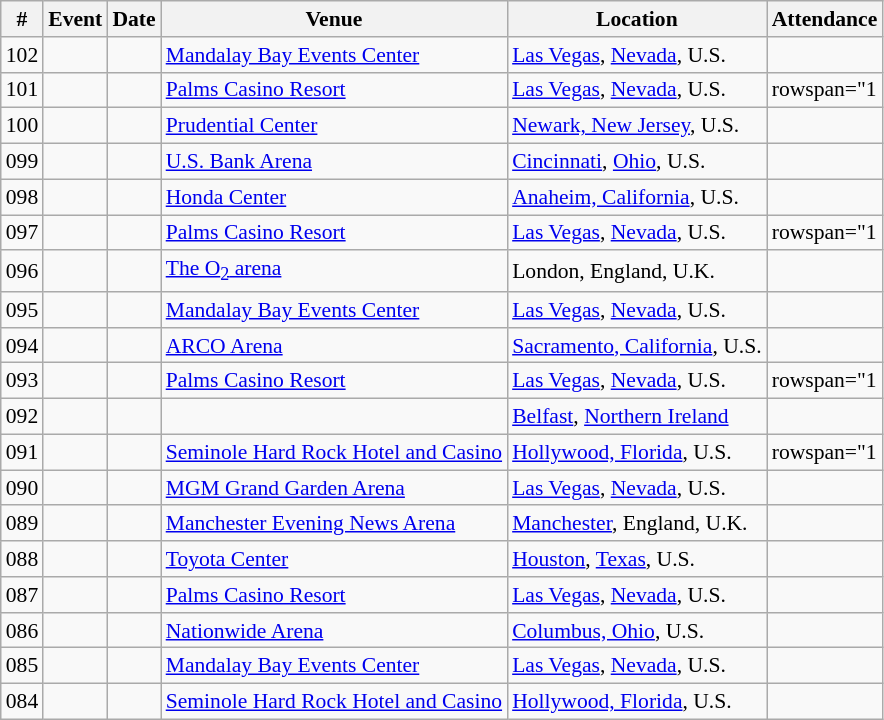<table class="sortable wikitable succession-box" style="font-size:90%;">
<tr>
<th scope="col">#</th>
<th scope="col">Event</th>
<th scope="col">Date</th>
<th scope="col">Venue</th>
<th scope="col">Location</th>
<th scope="col">Attendance</th>
</tr>
<tr>
<td>102</td>
<td></td>
<td></td>
<td><a href='#'>Mandalay Bay Events Center</a></td>
<td><a href='#'>Las Vegas</a>, <a href='#'>Nevada</a>, U.S.</td>
<td></td>
</tr>
<tr>
<td>101</td>
<td></td>
<td></td>
<td><a href='#'>Palms Casino Resort</a></td>
<td><a href='#'>Las Vegas</a>, <a href='#'>Nevada</a>, U.S.</td>
<td>rowspan="1 </td>
</tr>
<tr>
<td>100</td>
<td></td>
<td></td>
<td><a href='#'>Prudential Center</a></td>
<td><a href='#'>Newark, New Jersey</a>, U.S.</td>
<td></td>
</tr>
<tr>
<td>099</td>
<td></td>
<td></td>
<td><a href='#'>U.S. Bank Arena</a></td>
<td><a href='#'>Cincinnati</a>, <a href='#'>Ohio</a>, U.S.</td>
<td></td>
</tr>
<tr>
<td>098</td>
<td></td>
<td></td>
<td><a href='#'>Honda Center</a></td>
<td><a href='#'>Anaheim, California</a>, U.S.</td>
<td></td>
</tr>
<tr>
<td>097</td>
<td></td>
<td></td>
<td><a href='#'>Palms Casino Resort</a></td>
<td><a href='#'>Las Vegas</a>, <a href='#'>Nevada</a>, U.S.</td>
<td>rowspan="1 </td>
</tr>
<tr>
<td>096</td>
<td></td>
<td></td>
<td><a href='#'>The O<sub>2</sub> arena</a></td>
<td>London, England, U.K.</td>
<td></td>
</tr>
<tr>
<td>095</td>
<td></td>
<td></td>
<td><a href='#'>Mandalay Bay Events Center</a></td>
<td><a href='#'>Las Vegas</a>, <a href='#'>Nevada</a>, U.S.</td>
<td></td>
</tr>
<tr>
<td>094</td>
<td></td>
<td></td>
<td><a href='#'>ARCO Arena</a></td>
<td><a href='#'>Sacramento, California</a>, U.S.</td>
<td></td>
</tr>
<tr>
<td>093</td>
<td></td>
<td></td>
<td><a href='#'>Palms Casino Resort</a></td>
<td><a href='#'>Las Vegas</a>, <a href='#'>Nevada</a>, U.S.</td>
<td>rowspan="1 </td>
</tr>
<tr>
<td>092</td>
<td></td>
<td></td>
<td></td>
<td><a href='#'>Belfast</a>, <a href='#'>Northern Ireland</a></td>
<td></td>
</tr>
<tr>
<td>091</td>
<td></td>
<td></td>
<td><a href='#'>Seminole Hard Rock Hotel and Casino</a></td>
<td><a href='#'>Hollywood, Florida</a>, U.S.</td>
<td>rowspan="1 </td>
</tr>
<tr>
<td>090</td>
<td></td>
<td></td>
<td><a href='#'>MGM Grand Garden Arena</a></td>
<td><a href='#'>Las Vegas</a>, <a href='#'>Nevada</a>, U.S.</td>
<td></td>
</tr>
<tr>
<td>089</td>
<td></td>
<td></td>
<td><a href='#'>Manchester Evening News Arena</a></td>
<td><a href='#'>Manchester</a>, England, U.K.</td>
<td></td>
</tr>
<tr>
<td>088</td>
<td></td>
<td></td>
<td><a href='#'>Toyota Center</a></td>
<td><a href='#'>Houston</a>, <a href='#'>Texas</a>, U.S.</td>
<td></td>
</tr>
<tr>
<td>087</td>
<td></td>
<td></td>
<td><a href='#'>Palms Casino Resort</a></td>
<td><a href='#'>Las Vegas</a>, <a href='#'>Nevada</a>, U.S.</td>
<td></td>
</tr>
<tr>
<td>086</td>
<td></td>
<td></td>
<td><a href='#'>Nationwide Arena</a></td>
<td><a href='#'>Columbus, Ohio</a>, U.S.</td>
<td></td>
</tr>
<tr>
<td>085</td>
<td></td>
<td></td>
<td><a href='#'>Mandalay Bay Events Center</a></td>
<td><a href='#'>Las Vegas</a>, <a href='#'>Nevada</a>, U.S.</td>
<td></td>
</tr>
<tr>
<td>084</td>
<td></td>
<td></td>
<td><a href='#'>Seminole Hard Rock Hotel and Casino</a></td>
<td><a href='#'>Hollywood, Florida</a>, U.S.</td>
<td></td>
</tr>
</table>
